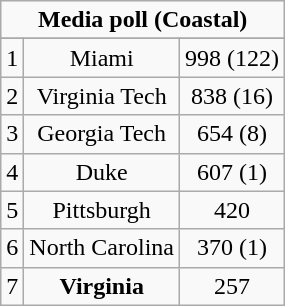<table class="wikitable">
<tr align="center">
<td align="center" Colspan="3"><strong>Media poll (Coastal)</strong></td>
</tr>
<tr align="center">
</tr>
<tr align="center">
<td>1</td>
<td>Miami</td>
<td>998 (122)</td>
</tr>
<tr align="center">
<td>2</td>
<td>Virginia Tech</td>
<td>838 (16)</td>
</tr>
<tr align="center">
<td>3</td>
<td>Georgia Tech</td>
<td>654 (8)</td>
</tr>
<tr align="center">
<td>4</td>
<td>Duke</td>
<td>607 (1)</td>
</tr>
<tr align="center">
<td>5</td>
<td>Pittsburgh</td>
<td>420</td>
</tr>
<tr align="center">
<td>6</td>
<td>North Carolina</td>
<td>370 (1)</td>
</tr>
<tr align="center">
<td>7</td>
<td><strong>Virginia</strong></td>
<td>257</td>
</tr>
</table>
